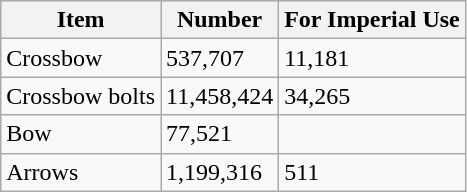<table class="wikitable">
<tr>
<th>Item</th>
<th>Number</th>
<th>For Imperial Use</th>
</tr>
<tr>
<td>Crossbow</td>
<td>537,707</td>
<td>11,181</td>
</tr>
<tr>
<td>Crossbow bolts</td>
<td>11,458,424</td>
<td>34,265</td>
</tr>
<tr>
<td>Bow</td>
<td>77,521</td>
<td></td>
</tr>
<tr>
<td>Arrows</td>
<td>1,199,316</td>
<td>511</td>
</tr>
</table>
